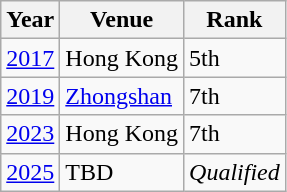<table class="wikitable">
<tr>
<th>Year</th>
<th>Venue</th>
<th>Rank</th>
</tr>
<tr>
<td><a href='#'>2017</a></td>
<td> Hong Kong</td>
<td>5th</td>
</tr>
<tr>
<td><a href='#'>2019</a></td>
<td> <a href='#'>Zhongshan</a></td>
<td>7th</td>
</tr>
<tr>
<td><a href='#'>2023</a></td>
<td> Hong Kong</td>
<td>7th</td>
</tr>
<tr>
<td><a href='#'>2025</a></td>
<td>TBD</td>
<td><em>Qualified</em></td>
</tr>
</table>
